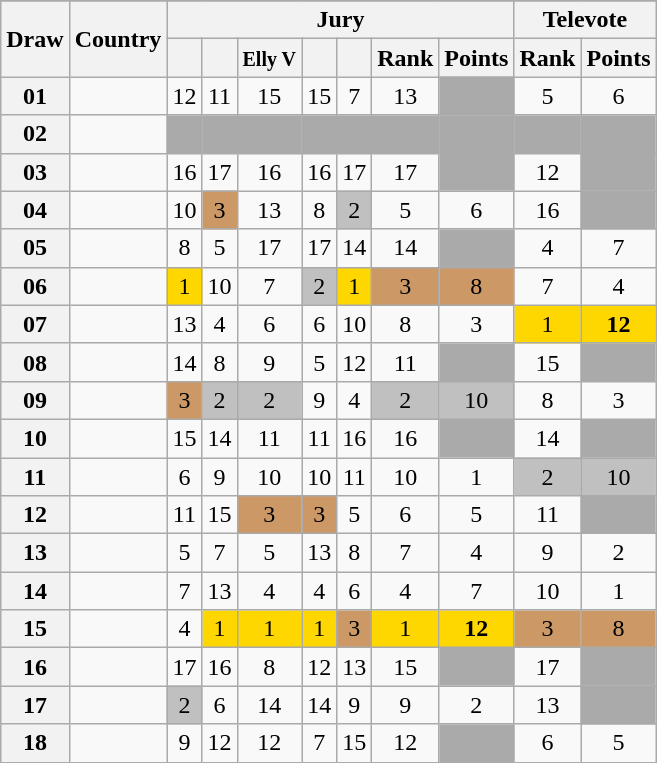<table class="sortable wikitable collapsible plainrowheaders" style="text-align:center;">
<tr>
</tr>
<tr>
<th scope="col" rowspan="2">Draw</th>
<th scope="col" rowspan="2">Country</th>
<th scope="col" colspan="7">Jury</th>
<th scope="col" colspan="2">Televote</th>
</tr>
<tr>
<th scope="col"><small></small></th>
<th scope="col"><small></small></th>
<th scope="col"><small>Elly V</small></th>
<th scope="col"><small></small></th>
<th scope="col"><small></small></th>
<th scope="col">Rank</th>
<th scope="col">Points</th>
<th scope="col">Rank</th>
<th scope="col">Points</th>
</tr>
<tr>
<th scope="row" style="text-align:center;">01</th>
<td style="text-align:left;"></td>
<td>12</td>
<td>11</td>
<td>15</td>
<td>15</td>
<td>7</td>
<td>13</td>
<td style="background:#AAAAAA;"></td>
<td>5</td>
<td>6</td>
</tr>
<tr class="sortbottom">
<th scope="row" style="text-align:center;">02</th>
<td style="text-align:left;"></td>
<td style="background:#AAAAAA;"></td>
<td style="background:#AAAAAA;"></td>
<td style="background:#AAAAAA;"></td>
<td style="background:#AAAAAA;"></td>
<td style="background:#AAAAAA;"></td>
<td style="background:#AAAAAA;"></td>
<td style="background:#AAAAAA;"></td>
<td style="background:#AAAAAA;"></td>
<td style="background:#AAAAAA;"></td>
</tr>
<tr>
<th scope="row" style="text-align:center;">03</th>
<td style="text-align:left;"></td>
<td>16</td>
<td>17</td>
<td>16</td>
<td>16</td>
<td>17</td>
<td>17</td>
<td style="background:#AAAAAA;"></td>
<td>12</td>
<td style="background:#AAAAAA;"></td>
</tr>
<tr>
<th scope="row" style="text-align:center;">04</th>
<td style="text-align:left;"></td>
<td>10</td>
<td style="background:#CC9966;">3</td>
<td>13</td>
<td>8</td>
<td style="background:silver;">2</td>
<td>5</td>
<td>6</td>
<td>16</td>
<td style="background:#AAAAAA;"></td>
</tr>
<tr>
<th scope="row" style="text-align:center;">05</th>
<td style="text-align:left;"></td>
<td>8</td>
<td>5</td>
<td>17</td>
<td>17</td>
<td>14</td>
<td>14</td>
<td style="background:#AAAAAA;"></td>
<td>4</td>
<td>7</td>
</tr>
<tr>
<th scope="row" style="text-align:center;">06</th>
<td style="text-align:left;"></td>
<td style="background:gold;">1</td>
<td>10</td>
<td>7</td>
<td style="background:silver;">2</td>
<td style="background:gold;">1</td>
<td style="background:#CC9966;">3</td>
<td style="background:#CC9966;">8</td>
<td>7</td>
<td>4</td>
</tr>
<tr>
<th scope="row" style="text-align:center;">07</th>
<td style="text-align:left;"></td>
<td>13</td>
<td>4</td>
<td>6</td>
<td>6</td>
<td>10</td>
<td>8</td>
<td>3</td>
<td style="background:gold;">1</td>
<td style="background:gold;"><strong>12</strong></td>
</tr>
<tr>
<th scope="row" style="text-align:center;">08</th>
<td style="text-align:left;"></td>
<td>14</td>
<td>8</td>
<td>9</td>
<td>5</td>
<td>12</td>
<td>11</td>
<td style="background:#AAAAAA;"></td>
<td>15</td>
<td style="background:#AAAAAA;"></td>
</tr>
<tr>
<th scope="row" style="text-align:center;">09</th>
<td style="text-align:left;"></td>
<td style="background:#CC9966;">3</td>
<td style="background:silver;">2</td>
<td style="background:silver;">2</td>
<td>9</td>
<td>4</td>
<td style="background:silver;">2</td>
<td style="background:silver;">10</td>
<td>8</td>
<td>3</td>
</tr>
<tr>
<th scope="row" style="text-align:center;">10</th>
<td style="text-align:left;"></td>
<td>15</td>
<td>14</td>
<td>11</td>
<td>11</td>
<td>16</td>
<td>16</td>
<td style="background:#AAAAAA;"></td>
<td>14</td>
<td style="background:#AAAAAA;"></td>
</tr>
<tr>
<th scope="row" style="text-align:center;">11</th>
<td style="text-align:left;"></td>
<td>6</td>
<td>9</td>
<td>10</td>
<td>10</td>
<td>11</td>
<td>10</td>
<td>1</td>
<td style="background:silver;">2</td>
<td style="background:silver;">10</td>
</tr>
<tr>
<th scope="row" style="text-align:center;">12</th>
<td style="text-align:left;"></td>
<td>11</td>
<td>15</td>
<td style="background:#CC9966;">3</td>
<td style="background:#CC9966;">3</td>
<td>5</td>
<td>6</td>
<td>5</td>
<td>11</td>
<td style="background:#AAAAAA;"></td>
</tr>
<tr>
<th scope="row" style="text-align:center;">13</th>
<td style="text-align:left;"></td>
<td>5</td>
<td>7</td>
<td>5</td>
<td>13</td>
<td>8</td>
<td>7</td>
<td>4</td>
<td>9</td>
<td>2</td>
</tr>
<tr>
<th scope="row" style="text-align:center;">14</th>
<td style="text-align:left;"></td>
<td>7</td>
<td>13</td>
<td>4</td>
<td>4</td>
<td>6</td>
<td>4</td>
<td>7</td>
<td>10</td>
<td>1</td>
</tr>
<tr>
<th scope="row" style="text-align:center;">15</th>
<td style="text-align:left;"></td>
<td>4</td>
<td style="background:gold;">1</td>
<td style="background:gold;">1</td>
<td style="background:gold;">1</td>
<td style="background:#CC9966;">3</td>
<td style="background:gold;">1</td>
<td style="background:gold;"><strong>12</strong></td>
<td style="background:#CC9966;">3</td>
<td style="background:#CC9966;">8</td>
</tr>
<tr>
<th scope="row" style="text-align:center;">16</th>
<td style="text-align:left;"></td>
<td>17</td>
<td>16</td>
<td>8</td>
<td>12</td>
<td>13</td>
<td>15</td>
<td style="background:#AAAAAA;"></td>
<td>17</td>
<td style="background:#AAAAAA;"></td>
</tr>
<tr>
<th scope="row" style="text-align:center;">17</th>
<td style="text-align:left;"></td>
<td style="background:silver;">2</td>
<td>6</td>
<td>14</td>
<td>14</td>
<td>9</td>
<td>9</td>
<td>2</td>
<td>13</td>
<td style="background:#AAAAAA;"></td>
</tr>
<tr>
<th scope="row" style="text-align:center;">18</th>
<td style="text-align:left;"></td>
<td>9</td>
<td>12</td>
<td>12</td>
<td>7</td>
<td>15</td>
<td>12</td>
<td style="background:#AAAAAA;"></td>
<td>6</td>
<td>5</td>
</tr>
</table>
